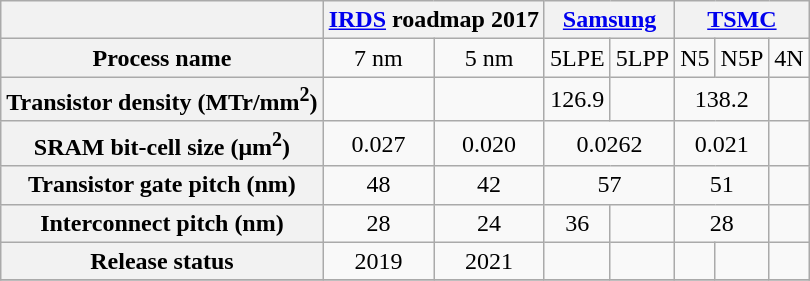<table class="wikitable" style="text-align:center">
<tr>
<th></th>
<th colspan=2><a href='#'>IRDS</a> roadmap 2017</th>
<th colspan=2><a href='#'>Samsung</a></th>
<th colspan="3"><a href='#'>TSMC</a></th>
</tr>
<tr>
<th>Process name</th>
<td>7 nm</td>
<td>5 nm</td>
<td>5LPE</td>
<td>5LPP</td>
<td>N5</td>
<td>N5P</td>
<td>4N</td>
</tr>
<tr>
<th>Transistor density (MTr/mm<sup>2</sup>)</th>
<td></td>
<td></td>
<td>126.9</td>
<td></td>
<td colspan=2>138.2</td>
<td></td>
</tr>
<tr>
<th>SRAM bit-cell size (μm<sup>2</sup>)</th>
<td>0.027</td>
<td>0.020</td>
<td colspan=2>0.0262</td>
<td colspan=2>0.021</td>
<td></td>
</tr>
<tr>
<th>Transistor gate pitch (nm)</th>
<td>48</td>
<td>42</td>
<td colspan=2>57</td>
<td colspan=2>51</td>
<td></td>
</tr>
<tr>
<th>Interconnect pitch (nm)</th>
<td>28</td>
<td>24</td>
<td>36</td>
<td></td>
<td colspan=2>28</td>
<td></td>
</tr>
<tr>
<th>Release status</th>
<td>2019</td>
<td>2021</td>
<td></td>
<td></td>
<td></td>
<td></td>
<td></td>
</tr>
<tr>
</tr>
</table>
